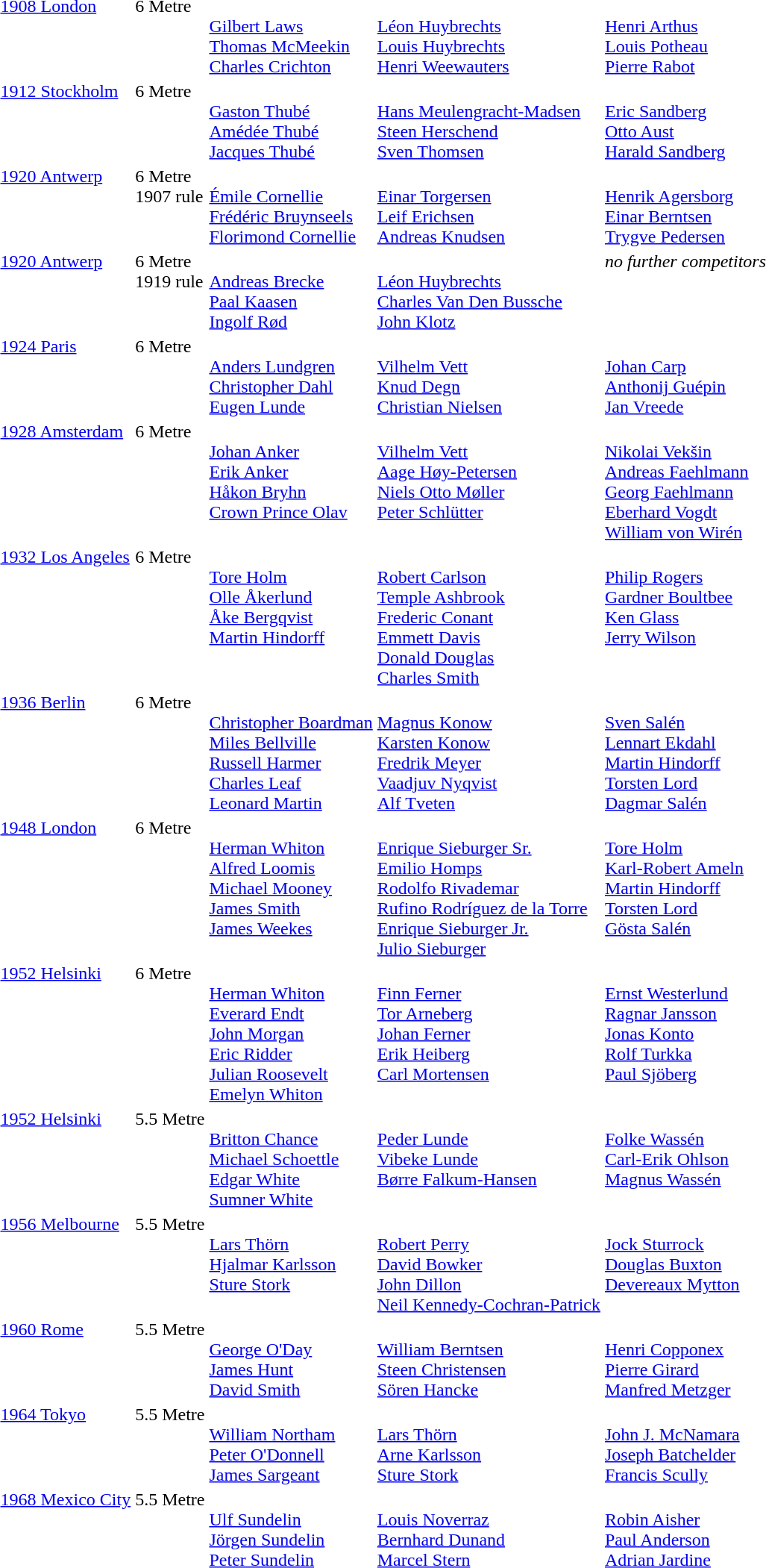<table>
<tr valign="top">
<td><a href='#'>1908 London</a><br></td>
<td>6 Metre</td>
<td><br><a href='#'>Gilbert Laws</a><br><a href='#'>Thomas McMeekin</a><br><a href='#'>Charles Crichton</a></td>
<td><br><a href='#'>Léon Huybrechts</a><br><a href='#'>Louis Huybrechts</a><br><a href='#'>Henri Weewauters</a></td>
<td><br><a href='#'>Henri Arthus</a><br><a href='#'>Louis Potheau</a><br><a href='#'>Pierre Rabot</a></td>
</tr>
<tr valign="top">
<td><a href='#'>1912 Stockholm</a><br></td>
<td>6 Metre</td>
<td><br><a href='#'>Gaston Thubé</a><br><a href='#'>Amédée Thubé</a><br><a href='#'>Jacques Thubé</a></td>
<td><br><a href='#'>Hans Meulengracht-Madsen</a><br><a href='#'>Steen Herschend</a><br><a href='#'>Sven Thomsen</a></td>
<td><br><a href='#'>Eric Sandberg</a><br><a href='#'>Otto Aust</a><br><a href='#'>Harald Sandberg</a></td>
</tr>
<tr valign="top">
<td><a href='#'>1920 Antwerp</a><br></td>
<td>6 Metre<br>1907 rule</td>
<td><br><a href='#'>Émile Cornellie</a><br><a href='#'>Frédéric Bruynseels</a><br><a href='#'>Florimond Cornellie</a></td>
<td><br><a href='#'>Einar Torgersen</a><br><a href='#'>Leif Erichsen</a><br><a href='#'>Andreas Knudsen</a></td>
<td><br><a href='#'>Henrik Agersborg</a><br><a href='#'>Einar Berntsen</a><br><a href='#'>Trygve Pedersen</a></td>
</tr>
<tr valign="top">
<td><a href='#'>1920 Antwerp</a><br></td>
<td>6 Metre<br>1919 rule</td>
<td><br><a href='#'>Andreas Brecke</a><br><a href='#'>Paal Kaasen</a><br><a href='#'>Ingolf Rød</a></td>
<td><br><a href='#'>Léon Huybrechts</a><br><a href='#'>Charles Van Den Bussche</a><br><a href='#'>John Klotz</a></td>
<td><em>no further competitors</em></td>
</tr>
<tr valign="top">
<td><a href='#'>1924 Paris</a><br></td>
<td>6 Metre</td>
<td><br><a href='#'>Anders Lundgren</a><br><a href='#'>Christopher Dahl</a><br><a href='#'>Eugen Lunde</a></td>
<td><br><a href='#'>Vilhelm Vett</a><br><a href='#'>Knud Degn</a><br><a href='#'>Christian Nielsen</a></td>
<td><br><a href='#'>Johan Carp</a><br><a href='#'>Anthonij Guépin</a><br><a href='#'>Jan Vreede</a></td>
</tr>
<tr valign="top">
<td><a href='#'>1928 Amsterdam</a><br></td>
<td>6 Metre</td>
<td><br><a href='#'>Johan Anker</a><br><a href='#'>Erik Anker</a><br><a href='#'>Håkon Bryhn</a><br><a href='#'>Crown Prince Olav</a></td>
<td><br><a href='#'>Vilhelm Vett</a><br><a href='#'>Aage Høy-Petersen</a><br><a href='#'>Niels Otto Møller</a><br><a href='#'>Peter Schlütter</a></td>
<td><br><a href='#'>Nikolai Vekšin</a><br><a href='#'>Andreas Faehlmann</a><br><a href='#'>Georg Faehlmann</a><br><a href='#'>Eberhard Vogdt</a><br><a href='#'>William von Wirén</a></td>
</tr>
<tr valign="top">
<td><a href='#'>1932 Los Angeles</a><br></td>
<td>6 Metre</td>
<td><br><a href='#'>Tore Holm</a><br><a href='#'>Olle Åkerlund</a><br><a href='#'>Åke Bergqvist</a><br><a href='#'>Martin Hindorff</a></td>
<td><br><a href='#'>Robert Carlson</a><br><a href='#'>Temple Ashbrook</a><br><a href='#'>Frederic Conant</a><br><a href='#'>Emmett Davis</a><br><a href='#'>Donald Douglas</a><br><a href='#'>Charles Smith</a></td>
<td><br><a href='#'>Philip Rogers</a><br><a href='#'>Gardner Boultbee</a><br><a href='#'>Ken Glass</a><br><a href='#'>Jerry Wilson</a></td>
</tr>
<tr valign="top">
<td><a href='#'>1936 Berlin</a><br></td>
<td>6 Metre</td>
<td><br><a href='#'>Christopher Boardman</a><br><a href='#'>Miles Bellville</a><br><a href='#'>Russell Harmer</a><br><a href='#'>Charles Leaf</a><br><a href='#'>Leonard Martin</a></td>
<td><br><a href='#'>Magnus Konow</a><br><a href='#'>Karsten Konow</a><br><a href='#'>Fredrik Meyer</a><br><a href='#'>Vaadjuv Nyqvist</a><br><a href='#'>Alf Tveten</a></td>
<td><br><a href='#'>Sven Salén</a><br><a href='#'>Lennart Ekdahl</a><br><a href='#'>Martin Hindorff</a><br><a href='#'>Torsten Lord</a><br><a href='#'>Dagmar Salén</a></td>
</tr>
<tr valign="top">
<td><a href='#'>1948 London</a><br></td>
<td>6 Metre</td>
<td><br><a href='#'>Herman Whiton</a><br><a href='#'>Alfred Loomis</a><br><a href='#'>Michael Mooney</a><br><a href='#'>James Smith</a><br><a href='#'>James Weekes</a></td>
<td><br><a href='#'>Enrique Sieburger Sr.</a><br><a href='#'>Emilio Homps</a><br><a href='#'>Rodolfo Rivademar</a><br><a href='#'>Rufino Rodríguez de la Torre</a><br><a href='#'>Enrique Sieburger Jr.</a><br><a href='#'>Julio Sieburger</a></td>
<td><br><a href='#'>Tore Holm</a><br><a href='#'>Karl-Robert Ameln</a><br><a href='#'>Martin Hindorff</a><br><a href='#'>Torsten Lord</a><br><a href='#'>Gösta Salén</a></td>
</tr>
<tr valign="top">
<td><a href='#'>1952 Helsinki</a><br></td>
<td>6 Metre</td>
<td valign=top><br><a href='#'>Herman Whiton</a><br><a href='#'>Everard Endt</a><br><a href='#'>John Morgan</a><br><a href='#'>Eric Ridder</a><br><a href='#'>Julian Roosevelt</a><br><a href='#'>Emelyn Whiton</a></td>
<td valign=top><br><a href='#'>Finn Ferner</a><br><a href='#'>Tor Arneberg</a><br><a href='#'>Johan Ferner</a><br><a href='#'>Erik Heiberg</a><br><a href='#'>Carl Mortensen</a></td>
<td valign=top><br><a href='#'>Ernst Westerlund</a><br><a href='#'>Ragnar Jansson</a><br><a href='#'>Jonas Konto</a><br><a href='#'>Rolf Turkka</a><br><a href='#'>Paul Sjöberg</a></td>
</tr>
<tr valign="top">
<td><a href='#'>1952 Helsinki</a><br></td>
<td>5.5 Metre</td>
<td valign=top><br><a href='#'>Britton Chance</a><br><a href='#'>Michael Schoettle</a><br><a href='#'>Edgar White</a><br><a href='#'>Sumner White</a></td>
<td valign=top><br><a href='#'>Peder Lunde</a><br><a href='#'>Vibeke Lunde</a><br><a href='#'>Børre Falkum-Hansen</a></td>
<td valign=top><br><a href='#'>Folke Wassén</a><br><a href='#'>Carl-Erik Ohlson</a><br><a href='#'>Magnus Wassén</a></td>
</tr>
<tr valign="top">
<td><a href='#'>1956 Melbourne</a><br></td>
<td>5.5 Metre</td>
<td valign=top><br><a href='#'>Lars Thörn</a><br><a href='#'>Hjalmar Karlsson</a><br><a href='#'>Sture Stork</a></td>
<td valign=top><br><a href='#'>Robert Perry</a><br><a href='#'>David Bowker</a><br><a href='#'>John Dillon</a><br><a href='#'>Neil Kennedy-Cochran-Patrick</a></td>
<td valign=top><br><a href='#'>Jock Sturrock</a><br><a href='#'>Douglas Buxton</a><br><a href='#'>Devereaux Mytton</a></td>
</tr>
<tr valign="top">
<td><a href='#'>1960 Rome</a><br></td>
<td>5.5 Metre</td>
<td valign=top><br><a href='#'>George O'Day</a><br><a href='#'>James Hunt</a><br><a href='#'>David Smith</a></td>
<td valign=top><br><a href='#'>William Berntsen</a><br><a href='#'>Steen Christensen</a><br><a href='#'>Sören Hancke</a></td>
<td valign=top><br><a href='#'>Henri Copponex</a><br><a href='#'>Pierre Girard</a><br><a href='#'>Manfred Metzger</a></td>
</tr>
<tr valign="top">
<td><a href='#'>1964 Tokyo</a><br></td>
<td>5.5 Metre</td>
<td valign=top><br><a href='#'>William Northam</a><br><a href='#'>Peter O'Donnell</a><br><a href='#'>James Sargeant</a></td>
<td valign=top><br><a href='#'>Lars Thörn</a><br><a href='#'>Arne Karlsson</a><br><a href='#'>Sture Stork</a></td>
<td valign=top><br><a href='#'>John J. McNamara</a><br><a href='#'>Joseph Batchelder</a><br><a href='#'>Francis Scully</a></td>
</tr>
<tr valign="top">
<td><a href='#'>1968 Mexico City</a><br></td>
<td>5.5 Metre</td>
<td valign=top><br><a href='#'>Ulf Sundelin</a><br><a href='#'>Jörgen Sundelin</a><br><a href='#'>Peter Sundelin</a></td>
<td valign=top><br><a href='#'>Louis Noverraz</a><br><a href='#'>Bernhard Dunand</a><br><a href='#'>Marcel Stern</a></td>
<td valign=top><br><a href='#'>Robin Aisher</a><br><a href='#'>Paul Anderson</a><br><a href='#'>Adrian Jardine</a></td>
</tr>
</table>
